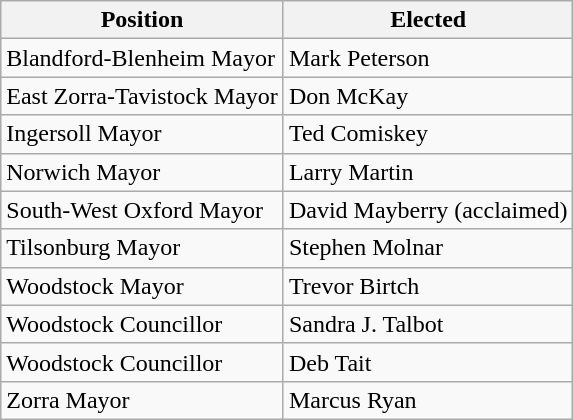<table class="wikitable">
<tr>
<th>Position</th>
<th>Elected</th>
</tr>
<tr>
<td>Blandford-Blenheim Mayor</td>
<td>Mark Peterson</td>
</tr>
<tr>
<td>East Zorra-Tavistock Mayor</td>
<td>Don McKay</td>
</tr>
<tr>
<td>Ingersoll Mayor</td>
<td>Ted Comiskey</td>
</tr>
<tr>
<td>Norwich Mayor</td>
<td>Larry Martin</td>
</tr>
<tr>
<td>South-West Oxford Mayor</td>
<td>David Mayberry (acclaimed)</td>
</tr>
<tr>
<td>Tilsonburg Mayor</td>
<td>Stephen Molnar</td>
</tr>
<tr>
<td>Woodstock Mayor</td>
<td>Trevor Birtch</td>
</tr>
<tr>
<td>Woodstock Councillor</td>
<td>Sandra J. Talbot</td>
</tr>
<tr>
<td>Woodstock Councillor</td>
<td>Deb Tait</td>
</tr>
<tr>
<td>Zorra Mayor</td>
<td>Marcus Ryan</td>
</tr>
</table>
